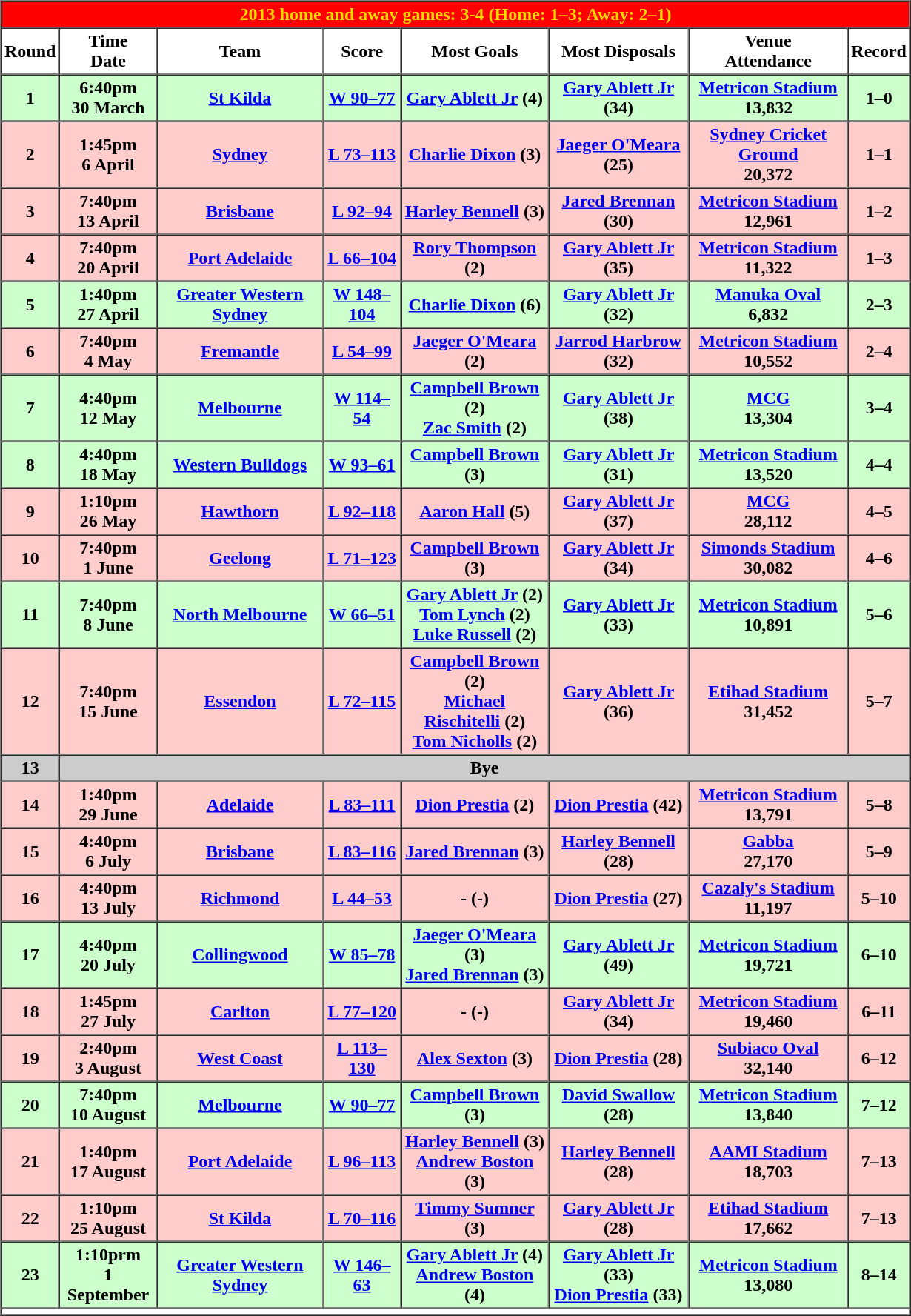<table border="1" cellpadding="2" cellspacing="0" style="width: 820px;" class="collapsible">
<tr style="text-align:center; background:red; color:gold; font-weight:bold">
<th colspan="8">2013 home and away games: 3-4 (Home: 1–3; Away: 2–1)</th>
</tr>
<tr style="text-align:center; font-weight:bold;">
<td>Round</td>
<td>Time<br>Date</td>
<td>Team</td>
<td>Score</td>
<td>Most Goals</td>
<td>Most Disposals</td>
<td>Venue<br>Attendance</td>
<td>Record</td>
</tr>
<tr style="background:#cfc; text-align:center; font-weight: bold">
<td>1</td>
<td>6:40pm<br>30 March</td>
<td><a href='#'>St Kilda</a></td>
<td><a href='#'>W 90–77</a></td>
<td><a href='#'>Gary Ablett Jr</a> (4)</td>
<td><a href='#'>Gary Ablett Jr</a> (34)</td>
<td><a href='#'>Metricon Stadium</a><br>13,832</td>
<td>1–0</td>
</tr>
<tr style="background:#fcc; text-align:center; font-weight: bold">
<td>2</td>
<td>1:45pm<br>6 April</td>
<td><a href='#'>Sydney</a></td>
<td><a href='#'>L 73–113</a></td>
<td><a href='#'>Charlie Dixon</a> (3)</td>
<td><a href='#'>Jaeger O'Meara</a> (25)</td>
<td><a href='#'>Sydney Cricket Ground</a><br>20,372</td>
<td>1–1</td>
</tr>
<tr style="background:#fcc; text-align:center; font-weight: bold">
<td>3</td>
<td>7:40pm<br>13 April</td>
<td><a href='#'>Brisbane</a></td>
<td><a href='#'>L 92–94</a></td>
<td><a href='#'>Harley Bennell</a> (3)</td>
<td><a href='#'>Jared Brennan</a> (30)</td>
<td><a href='#'>Metricon Stadium</a><br>12,961</td>
<td>1–2</td>
</tr>
<tr style="background:#fcc; text-align:center; font-weight: bold">
<td>4</td>
<td>7:40pm<br>20 April</td>
<td><a href='#'>Port Adelaide</a></td>
<td><a href='#'>L 66–104</a></td>
<td><a href='#'>Rory Thompson</a> (2)</td>
<td><a href='#'>Gary Ablett Jr</a> (35)</td>
<td><a href='#'>Metricon Stadium</a><br>11,322</td>
<td>1–3</td>
</tr>
<tr style="background:#cfc; text-align:center; font-weight: bold">
<td>5</td>
<td>1:40pm<br>27 April</td>
<td><a href='#'>Greater Western Sydney</a></td>
<td><a href='#'>W 148–104</a></td>
<td><a href='#'>Charlie Dixon</a> (6)</td>
<td><a href='#'>Gary Ablett Jr</a> (32)</td>
<td><a href='#'>Manuka Oval</a><br>6,832</td>
<td>2–3</td>
</tr>
<tr style="background:#fcc; text-align:center; font-weight: bold">
<td>6</td>
<td>7:40pm<br>4 May</td>
<td><a href='#'>Fremantle</a></td>
<td><a href='#'>L 54–99</a></td>
<td><a href='#'>Jaeger O'Meara</a> (2)</td>
<td><a href='#'>Jarrod Harbrow</a> (32)</td>
<td><a href='#'>Metricon Stadium</a><br>10,552</td>
<td>2–4</td>
</tr>
<tr style="background:#cfc; text-align:center; font-weight: bold">
<td>7</td>
<td>4:40pm<br>12 May</td>
<td><a href='#'>Melbourne</a></td>
<td><a href='#'>W 114–54</a></td>
<td><a href='#'>Campbell Brown</a> (2)<br><a href='#'>Zac Smith</a> (2)</td>
<td><a href='#'>Gary Ablett Jr</a> (38)</td>
<td><a href='#'>MCG</a><br>13,304</td>
<td>3–4</td>
</tr>
<tr style="background:#cfc; text-align:center; font-weight: bold">
<td>8</td>
<td>4:40pm<br>18 May</td>
<td><a href='#'>Western Bulldogs</a></td>
<td><a href='#'>W 93–61</a></td>
<td><a href='#'>Campbell Brown</a> (3)</td>
<td><a href='#'>Gary Ablett Jr</a> (31)</td>
<td><a href='#'>Metricon Stadium</a><br>13,520</td>
<td>4–4</td>
</tr>
<tr style="background:#fcc; text-align:center; font-weight: bold">
<td>9</td>
<td>1:10pm<br>26 May</td>
<td><a href='#'>Hawthorn</a></td>
<td><a href='#'>L 92–118</a></td>
<td><a href='#'>Aaron Hall</a> (5)</td>
<td><a href='#'>Gary Ablett Jr</a> (37)</td>
<td><a href='#'>MCG</a><br>28,112</td>
<td>4–5</td>
</tr>
<tr style="background:#fcc; text-align:center; font-weight: bold">
<td>10</td>
<td>7:40pm<br>1 June</td>
<td><a href='#'>Geelong</a></td>
<td><a href='#'>L 71–123</a></td>
<td><a href='#'>Campbell Brown</a> (3)</td>
<td><a href='#'>Gary Ablett Jr</a> (34)</td>
<td><a href='#'>Simonds Stadium</a><br>30,082</td>
<td>4–6</td>
</tr>
<tr style="background:#cfc; text-align:center; font-weight:bold;">
<td>11</td>
<td>7:40pm<br>8 June</td>
<td><a href='#'>North Melbourne</a></td>
<td><a href='#'>W 66–51</a></td>
<td><a href='#'>Gary Ablett Jr</a> (2) <br> <a href='#'>Tom Lynch</a> (2) <br> <a href='#'>Luke Russell</a> (2)</td>
<td><a href='#'>Gary Ablett Jr</a> (33)</td>
<td><a href='#'>Metricon Stadium</a><br>10,891</td>
<td>5–6</td>
</tr>
<tr style="background:#fcc; text-align:center; font-weight:bold;">
<td>12</td>
<td>7:40pm<br>15 June</td>
<td><a href='#'>Essendon</a></td>
<td><a href='#'>L 72–115</a></td>
<td><a href='#'>Campbell Brown</a> (2) <br> <a href='#'>Michael Rischitelli</a> (2) <br> <a href='#'>Tom Nicholls</a> (2)</td>
<td><a href='#'>Gary Ablett Jr</a> (36)</td>
<td><a href='#'>Etihad Stadium</a><br>31,452</td>
<td>5–7</td>
</tr>
<tr style="background:#ccc; text-align:center; font-weight:bold;">
<td>13</td>
<td colspan="7">Bye</td>
</tr>
<tr style="background:#fcc; text-align:center; font-weight:bold;">
<td>14</td>
<td>1:40pm<br>29 June</td>
<td><a href='#'>Adelaide</a></td>
<td><a href='#'>L 83–111</a></td>
<td><a href='#'>Dion Prestia</a> (2)</td>
<td><a href='#'>Dion Prestia</a> (42)</td>
<td><a href='#'>Metricon Stadium</a><br>13,791</td>
<td>5–8</td>
</tr>
<tr style="background:#fcc; text-align:center; font-weight:bold;">
<td>15</td>
<td>4:40pm<br>6 July</td>
<td><a href='#'>Brisbane</a></td>
<td><a href='#'>L 83–116</a></td>
<td><a href='#'>Jared Brennan</a> (3)</td>
<td><a href='#'>Harley Bennell</a> (28)</td>
<td><a href='#'>Gabba</a><br>27,170</td>
<td>5–9</td>
</tr>
<tr style="background:#fcc; text-align:center; font-weight:bold;">
<td>16</td>
<td>4:40pm<br>13 July</td>
<td><a href='#'>Richmond</a></td>
<td><a href='#'>L 44–53</a></td>
<td>- (-)</td>
<td><a href='#'>Dion Prestia</a> (27)</td>
<td><a href='#'>Cazaly's Stadium</a><br>11,197</td>
<td>5–10</td>
</tr>
<tr style="background:#cfc; text-align:center; font-weight:bold;">
<td>17</td>
<td>4:40pm<br>20 July</td>
<td><a href='#'>Collingwood</a></td>
<td><a href='#'>W 85–78</a></td>
<td><a href='#'>Jaeger O'Meara</a> (3)<br> <a href='#'>Jared Brennan</a> (3)</td>
<td><a href='#'>Gary Ablett Jr</a> (49)</td>
<td><a href='#'>Metricon Stadium</a><br>19,721</td>
<td>6–10</td>
</tr>
<tr style="background:#fcc; text-align:center; font-weight:bold;">
<td>18</td>
<td>1:45pm<br>27 July</td>
<td><a href='#'>Carlton</a></td>
<td><a href='#'>L 77–120</a></td>
<td>- (-)</td>
<td><a href='#'>Gary Ablett Jr</a> (34)</td>
<td><a href='#'>Metricon Stadium</a><br>19,460</td>
<td>6–11</td>
</tr>
<tr style="background:#fcc; text-align:center; font-weight:bold;">
<td>19</td>
<td>2:40pm<br>3 August</td>
<td><a href='#'>West Coast</a></td>
<td><a href='#'>L 113–130</a></td>
<td><a href='#'>Alex Sexton</a> (3)</td>
<td><a href='#'>Dion Prestia</a> (28)</td>
<td><a href='#'>Subiaco Oval</a><br>32,140</td>
<td>6–12</td>
</tr>
<tr style="background:#cfc; text-align:center; font-weight:bold;">
<td>20</td>
<td>7:40pm<br>10 August</td>
<td><a href='#'>Melbourne</a></td>
<td><a href='#'>W 90–77</a></td>
<td><a href='#'>Campbell Brown</a> (3)</td>
<td><a href='#'>David Swallow</a> (28)</td>
<td><a href='#'>Metricon Stadium</a><br>13,840</td>
<td>7–12</td>
</tr>
<tr style="background:#fcc; text-align:center; font-weight:bold;">
<td>21</td>
<td>1:40pm<br>17 August</td>
<td><a href='#'>Port Adelaide</a></td>
<td><a href='#'>L 96–113</a></td>
<td><a href='#'>Harley Bennell</a> (3) <br> <a href='#'>Andrew Boston</a> (3)</td>
<td><a href='#'>Harley Bennell</a> (28)</td>
<td><a href='#'>AAMI Stadium</a><br>18,703</td>
<td>7–13</td>
</tr>
<tr style="background:#fcc; text-align:center; font-weight:bold;">
<td>22</td>
<td>1:10pm<br>25 August</td>
<td><a href='#'>St Kilda</a></td>
<td><a href='#'>L 70–116</a></td>
<td><a href='#'>Timmy Sumner</a> (3)</td>
<td><a href='#'>Gary Ablett Jr</a> (28)</td>
<td><a href='#'>Etihad Stadium</a><br>17,662</td>
<td>7–13</td>
</tr>
<tr style="background:#cfc; text-align:center; font-weight:bold;">
<td>23</td>
<td>1:10prm<br>1 September</td>
<td><a href='#'>Greater Western Sydney</a></td>
<td><a href='#'>W 146–63</a></td>
<td><a href='#'>Gary Ablett Jr</a> (4) <br> <a href='#'>Andrew Boston</a> (4)</td>
<td><a href='#'>Gary Ablett Jr</a> (33)<br> <a href='#'>Dion Prestia</a> (33)</td>
<td><a href='#'>Metricon Stadium</a><br>13,080</td>
<td>8–14</td>
</tr>
<tr style="text-align:center;">
<td colspan=8> </td>
</tr>
</table>
